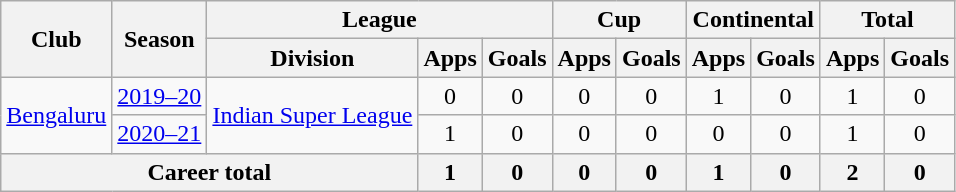<table class="wikitable" style="text-align: center;">
<tr>
<th rowspan="2">Club</th>
<th rowspan="2">Season</th>
<th colspan="3">League</th>
<th colspan="2">Cup</th>
<th colspan="2">Continental</th>
<th colspan="2">Total</th>
</tr>
<tr>
<th>Division</th>
<th>Apps</th>
<th>Goals</th>
<th>Apps</th>
<th>Goals</th>
<th>Apps</th>
<th>Goals</th>
<th>Apps</th>
<th>Goals</th>
</tr>
<tr>
<td rowspan="2"><a href='#'>Bengaluru</a></td>
<td><a href='#'>2019–20</a></td>
<td rowspan="2"><a href='#'>Indian Super League</a></td>
<td>0</td>
<td>0</td>
<td>0</td>
<td>0</td>
<td>1</td>
<td>0</td>
<td>1</td>
<td>0</td>
</tr>
<tr>
<td><a href='#'>2020–21</a></td>
<td>1</td>
<td>0</td>
<td>0</td>
<td>0</td>
<td>0</td>
<td>0</td>
<td>1</td>
<td>0</td>
</tr>
<tr>
<th colspan="3">Career total</th>
<th>1</th>
<th>0</th>
<th>0</th>
<th>0</th>
<th>1</th>
<th>0</th>
<th>2</th>
<th>0</th>
</tr>
</table>
